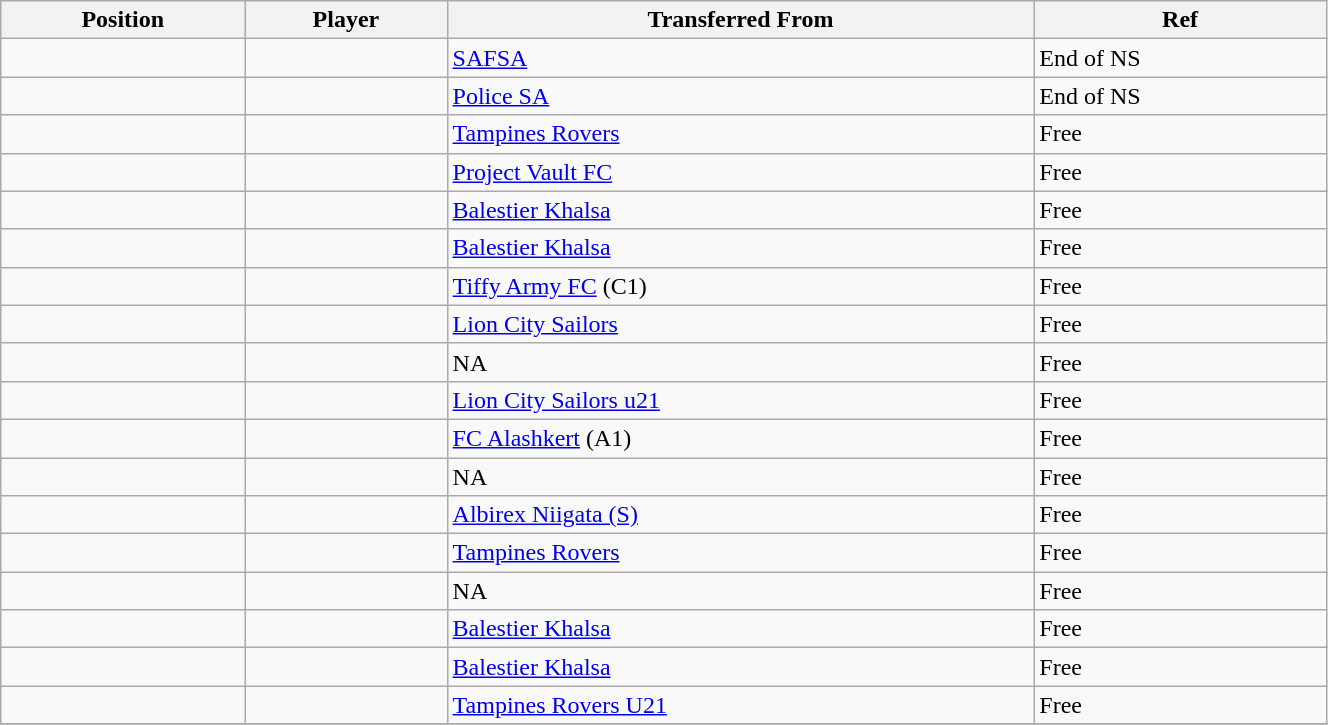<table class="wikitable sortable" style="width:70%; text-align:center; font-size:100%; text-align:left;">
<tr>
<th><strong>Position</strong></th>
<th><strong>Player</strong></th>
<th><strong>Transferred From</strong></th>
<th><strong>Ref</strong></th>
</tr>
<tr>
<td></td>
<td></td>
<td> <a href='#'>SAFSA</a></td>
<td>End of NS</td>
</tr>
<tr>
<td></td>
<td></td>
<td> <a href='#'>Police SA</a></td>
<td>End of NS</td>
</tr>
<tr>
<td></td>
<td></td>
<td> <a href='#'>Tampines Rovers</a></td>
<td>Free</td>
</tr>
<tr>
<td></td>
<td></td>
<td> <a href='#'>Project Vault FC</a></td>
<td>Free</td>
</tr>
<tr>
<td></td>
<td></td>
<td> <a href='#'>Balestier Khalsa</a></td>
<td>Free </td>
</tr>
<tr>
<td></td>
<td></td>
<td> <a href='#'>Balestier Khalsa</a></td>
<td>Free </td>
</tr>
<tr>
<td></td>
<td></td>
<td> <a href='#'>Tiffy Army FC</a> (C1)</td>
<td>Free </td>
</tr>
<tr>
<td></td>
<td></td>
<td> <a href='#'>Lion City Sailors</a></td>
<td>Free </td>
</tr>
<tr>
<td></td>
<td></td>
<td>NA</td>
<td>Free</td>
</tr>
<tr>
<td></td>
<td></td>
<td> <a href='#'>Lion City Sailors u21</a></td>
<td>Free</td>
</tr>
<tr>
<td></td>
<td></td>
<td> <a href='#'>FC Alashkert</a> (A1)</td>
<td>Free </td>
</tr>
<tr>
<td></td>
<td></td>
<td>NA</td>
<td>Free</td>
</tr>
<tr>
<td></td>
<td></td>
<td> <a href='#'>Albirex Niigata (S)</a></td>
<td>Free </td>
</tr>
<tr>
<td></td>
<td></td>
<td> <a href='#'>Tampines Rovers</a></td>
<td>Free </td>
</tr>
<tr>
<td></td>
<td></td>
<td>NA</td>
<td>Free</td>
</tr>
<tr>
<td></td>
<td></td>
<td> <a href='#'>Balestier Khalsa</a></td>
<td>Free </td>
</tr>
<tr>
<td></td>
<td></td>
<td> <a href='#'>Balestier Khalsa</a></td>
<td>Free </td>
</tr>
<tr>
<td></td>
<td></td>
<td> <a href='#'>Tampines Rovers U21</a></td>
<td>Free</td>
</tr>
<tr>
</tr>
</table>
